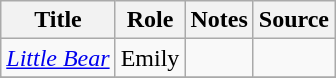<table class="wikitable sortable plainrowheaders">
<tr>
<th>Title</th>
<th>Role</th>
<th class="unsortable">Notes</th>
<th class="unsortable">Source</th>
</tr>
<tr>
<td><em><a href='#'>Little Bear</a></em></td>
<td>Emily</td>
<td></td>
<td></td>
</tr>
<tr>
</tr>
<tr>
</tr>
<tr>
</tr>
</table>
